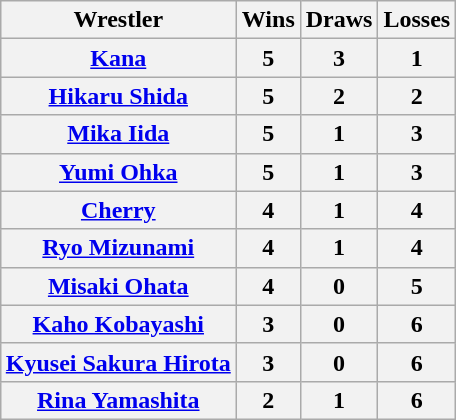<table class="wikitable" style="margin: 1em auto 1em auto">
<tr>
<th>Wrestler</th>
<th>Wins</th>
<th>Draws</th>
<th>Losses</th>
</tr>
<tr>
<th><a href='#'>Kana</a></th>
<th>  5  </th>
<th>  3  </th>
<th>  1  </th>
</tr>
<tr>
<th><a href='#'>Hikaru Shida</a></th>
<th>5</th>
<th>2</th>
<th>2</th>
</tr>
<tr>
<th><a href='#'>Mika Iida</a></th>
<th>5</th>
<th>1</th>
<th>3</th>
</tr>
<tr>
<th><a href='#'>Yumi Ohka</a></th>
<th>5</th>
<th>1</th>
<th>3</th>
</tr>
<tr>
<th><a href='#'>Cherry</a></th>
<th>4</th>
<th>1</th>
<th>4</th>
</tr>
<tr>
<th><a href='#'>Ryo Mizunami</a></th>
<th>4</th>
<th>1</th>
<th>4</th>
</tr>
<tr>
<th><a href='#'>Misaki Ohata</a></th>
<th>4</th>
<th>0</th>
<th>5</th>
</tr>
<tr>
<th><a href='#'>Kaho Kobayashi</a></th>
<th>3</th>
<th>0</th>
<th>6</th>
</tr>
<tr>
<th><a href='#'>Kyusei Sakura Hirota</a></th>
<th>3</th>
<th>0</th>
<th>6</th>
</tr>
<tr>
<th><a href='#'>Rina Yamashita</a></th>
<th>2</th>
<th>1</th>
<th>6</th>
</tr>
</table>
